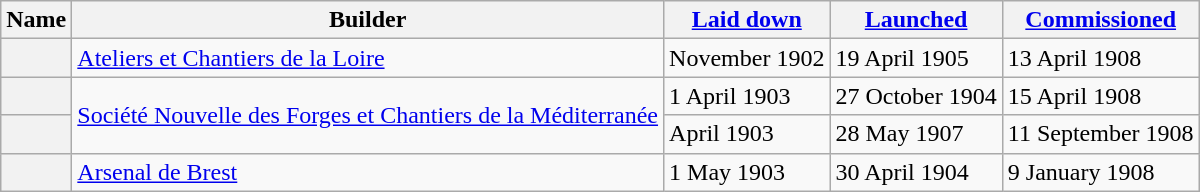<table class="wikitable plainrowheaders">
<tr>
<th>Name</th>
<th scope="col">Builder</th>
<th scope="col"><a href='#'>Laid down</a></th>
<th scope="col"><a href='#'>Launched</a></th>
<th scope="col"><a href='#'>Commissioned</a></th>
</tr>
<tr>
<th scope="row"></th>
<td><a href='#'>Ateliers et Chantiers de la Loire</a></td>
<td>November 1902</td>
<td>19 April 1905</td>
<td>13 April 1908</td>
</tr>
<tr>
<th scope="row"></th>
<td rowspan=2><a href='#'>Société Nouvelle des Forges et Chantiers de la Méditerranée</a></td>
<td>1 April 1903</td>
<td>27 October 1904</td>
<td>15 April 1908</td>
</tr>
<tr>
<th scope="row"></th>
<td>April 1903</td>
<td>28 May 1907</td>
<td>11 September 1908</td>
</tr>
<tr>
<th scope="row"></th>
<td><a href='#'>Arsenal de Brest</a></td>
<td>1 May 1903</td>
<td>30 April 1904</td>
<td>9 January 1908</td>
</tr>
</table>
